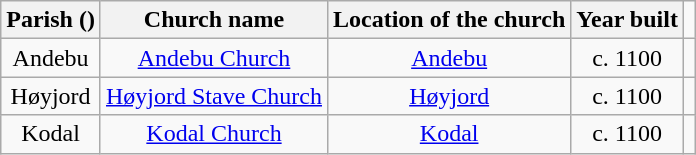<table class="wikitable" style="text-align:center">
<tr>
<th>Parish ()</th>
<th>Church name</th>
<th>Location of the church</th>
<th>Year built</th>
</tr>
<tr>
<td rowspan="1">Andebu</td>
<td><a href='#'>Andebu Church</a></td>
<td><a href='#'>Andebu</a></td>
<td>c. 1100</td>
<td></td>
</tr>
<tr>
<td rowspan="1">Høyjord</td>
<td><a href='#'>Høyjord Stave Church</a></td>
<td><a href='#'>Høyjord</a></td>
<td>c. 1100</td>
<td></td>
</tr>
<tr>
<td rowspan="1">Kodal</td>
<td><a href='#'>Kodal Church</a></td>
<td><a href='#'>Kodal</a></td>
<td>c. 1100</td>
<td></td>
</tr>
</table>
